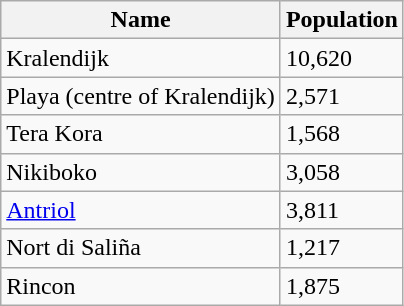<table class=wikitable>
<tr>
<th>Name</th>
<th>Population</th>
</tr>
<tr>
<td>Kralendijk</td>
<td>10,620</td>
</tr>
<tr>
<td>Playa (centre of Kralendijk)</td>
<td>2,571</td>
</tr>
<tr>
<td>Tera Kora</td>
<td>1,568</td>
</tr>
<tr>
<td>Nikiboko</td>
<td>3,058</td>
</tr>
<tr>
<td><a href='#'>Antriol</a></td>
<td>3,811</td>
</tr>
<tr>
<td>Nort di Saliña</td>
<td>1,217</td>
</tr>
<tr>
<td>Rincon</td>
<td>1,875</td>
</tr>
</table>
